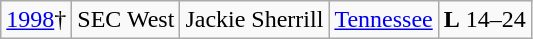<table class="wikitable">
<tr>
<td><a href='#'>1998</a>†</td>
<td>SEC West</td>
<td>Jackie Sherrill</td>
<td><a href='#'>Tennessee</a></td>
<td><strong>L</strong>  14–24</td>
</tr>
</table>
